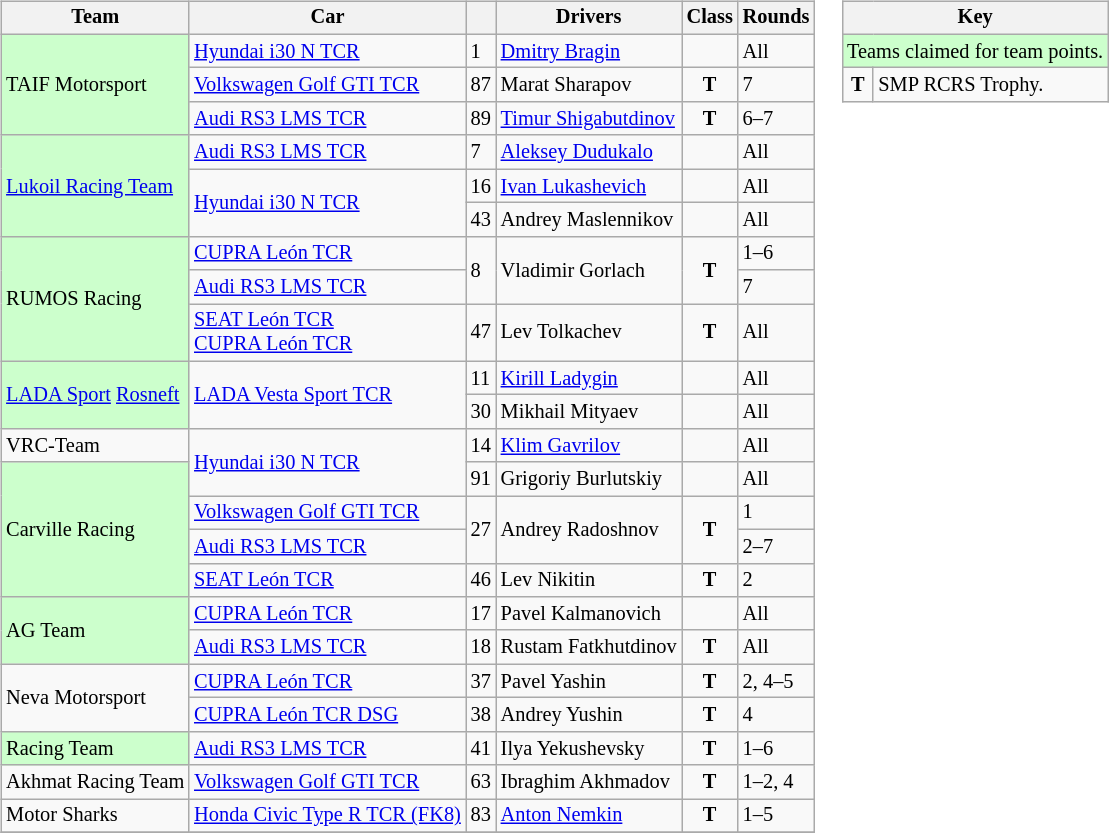<table>
<tr>
<td><br><table class="wikitable" style="font-size: 85%">
<tr>
<th>Team</th>
<th>Car</th>
<th></th>
<th>Drivers</th>
<th>Class</th>
<th>Rounds</th>
</tr>
<tr>
<td rowspan=3 style="background:#ccffcc;">TAIF Motorsport</td>
<td><a href='#'>Hyundai i30 N TCR</a></td>
<td>1</td>
<td> <a href='#'>Dmitry Bragin</a></td>
<td></td>
<td>All</td>
</tr>
<tr>
<td><a href='#'>Volkswagen Golf GTI TCR</a></td>
<td>87</td>
<td> Marat Sharapov</td>
<td align=center><strong><span>T</span></strong></td>
<td>7</td>
</tr>
<tr>
<td><a href='#'>Audi RS3 LMS TCR</a></td>
<td>89</td>
<td> <a href='#'>Timur Shigabutdinov</a></td>
<td align=center><strong><span>T</span></strong></td>
<td>6–7</td>
</tr>
<tr>
<td rowspan=3 style="background:#ccffcc;"><a href='#'>Lukoil Racing Team</a></td>
<td><a href='#'>Audi RS3 LMS TCR</a></td>
<td>7</td>
<td> <a href='#'>Aleksey Dudukalo</a></td>
<td></td>
<td>All</td>
</tr>
<tr>
<td rowspan=2><a href='#'>Hyundai i30 N TCR</a></td>
<td>16</td>
<td> <a href='#'>Ivan Lukashevich</a></td>
<td></td>
<td>All</td>
</tr>
<tr>
<td>43</td>
<td> Andrey Maslennikov</td>
<td></td>
<td>All</td>
</tr>
<tr>
<td rowspan=3 style="background:#ccffcc;">RUMOS Racing</td>
<td><a href='#'>CUPRA León TCR</a></td>
<td rowspan=2>8</td>
<td rowspan=2> Vladimir Gorlach</td>
<td rowspan=2 align=center><strong><span>T</span></strong></td>
<td>1–6</td>
</tr>
<tr>
<td><a href='#'>Audi RS3 LMS TCR</a></td>
<td>7</td>
</tr>
<tr>
<td><a href='#'>SEAT León TCR</a><br><a href='#'>CUPRA León TCR</a></td>
<td>47</td>
<td> Lev Tolkachev</td>
<td align=center><strong><span>T</span></strong></td>
<td>All</td>
</tr>
<tr>
<td rowspan=2 style="background:#ccffcc;"><a href='#'>LADA Sport</a> <a href='#'>Rosneft</a></td>
<td rowspan=2><a href='#'>LADA Vesta Sport TCR</a></td>
<td>11</td>
<td> <a href='#'>Kirill Ladygin</a></td>
<td></td>
<td>All</td>
</tr>
<tr>
<td>30</td>
<td> Mikhail Mityaev</td>
<td></td>
<td>All</td>
</tr>
<tr>
<td>VRC-Team</td>
<td rowspan=2><a href='#'>Hyundai i30 N TCR</a></td>
<td>14</td>
<td> <a href='#'>Klim Gavrilov</a></td>
<td></td>
<td>All</td>
</tr>
<tr>
<td rowspan=4 style="background:#ccffcc;">Carville Racing</td>
<td>91</td>
<td> Grigoriy Burlutskiy</td>
<td></td>
<td>All</td>
</tr>
<tr>
<td><a href='#'>Volkswagen Golf GTI TCR</a></td>
<td rowspan=2>27</td>
<td rowspan=2> Andrey Radoshnov</td>
<td rowspan=2 align=center><strong><span>T</span></strong></td>
<td>1</td>
</tr>
<tr>
<td><a href='#'>Audi RS3 LMS TCR</a></td>
<td>2–7</td>
</tr>
<tr>
<td><a href='#'>SEAT León TCR</a></td>
<td>46</td>
<td> Lev Nikitin</td>
<td align=center><strong><span>T</span></strong></td>
<td>2</td>
</tr>
<tr>
<td rowspan=2 style="background:#ccffcc;">AG Team</td>
<td><a href='#'>CUPRA León TCR</a></td>
<td>17</td>
<td> Pavel Kalmanovich</td>
<td></td>
<td>All</td>
</tr>
<tr>
<td><a href='#'>Audi RS3 LMS TCR</a></td>
<td>18</td>
<td> Rustam Fatkhutdinov</td>
<td align=center><strong><span>T</span></strong></td>
<td>All</td>
</tr>
<tr>
<td rowspan=2>Neva Motorsport</td>
<td><a href='#'>CUPRA León TCR</a></td>
<td>37</td>
<td> Pavel Yashin</td>
<td align=center><strong><span>T</span></strong></td>
<td>2, 4–5</td>
</tr>
<tr>
<td><a href='#'>CUPRA León TCR DSG</a></td>
<td>38</td>
<td> Andrey Yushin</td>
<td align=center><strong><span>T</span></strong></td>
<td>4</td>
</tr>
<tr>
<td rowspan=1 style="background:#ccffcc;">Racing Team</td>
<td rowspan=1><a href='#'>Audi RS3 LMS TCR</a></td>
<td>41</td>
<td> Ilya Yekushevsky</td>
<td align=center><strong><span>T</span></strong></td>
<td>1–6</td>
</tr>
<tr>
<td>Akhmat Racing Team</td>
<td><a href='#'>Volkswagen Golf GTI TCR</a></td>
<td>63</td>
<td> Ibraghim Akhmadov</td>
<td align=center><strong><span>T</span></strong></td>
<td>1–2, 4</td>
</tr>
<tr>
<td>Motor Sharks</td>
<td><a href='#'>Honda Civic Type R TCR (FK8)</a></td>
<td>83</td>
<td> <a href='#'>Anton Nemkin</a></td>
<td align=center><strong><span>T</span></strong></td>
<td>1–5</td>
</tr>
<tr>
</tr>
</table>
</td>
<td valign="top"><br><table class="wikitable" style="font-size: 85%">
<tr>
<th colspan=2>Key</th>
</tr>
<tr>
<td colspan=2 style="background:#ccffcc;">Teams claimed for team points.</td>
</tr>
<tr>
<td align=center><strong><span>T</span></strong></td>
<td>SMP RCRS Trophy.</td>
</tr>
</table>
</td>
</tr>
</table>
